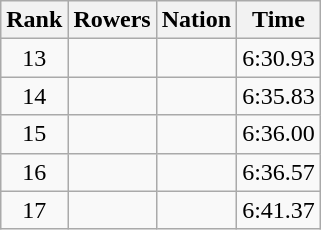<table class="wikitable sortable" style="text-align:center">
<tr>
<th>Rank</th>
<th>Rowers</th>
<th>Nation</th>
<th>Time</th>
</tr>
<tr>
<td>13</td>
<td align=left data-sort-value="Hillebrandt, Esko"></td>
<td align=left></td>
<td>6:30.93</td>
</tr>
<tr>
<td>14</td>
<td align=left data-sort-value="Holdo, Max"></td>
<td align=left></td>
<td>6:35.83</td>
</tr>
<tr>
<td>15</td>
<td align=left data-sort-value="Arrillaga, Eduardo"></td>
<td align=left></td>
<td>6:36.00</td>
</tr>
<tr>
<td>16</td>
<td align=left data-sort-value="Banchev, Ivaylo"></td>
<td align=left></td>
<td>6:36.57</td>
</tr>
<tr>
<td>17</td>
<td align=left data-sort-value="Andersson, Per"></td>
<td align=left></td>
<td>6:41.37</td>
</tr>
</table>
